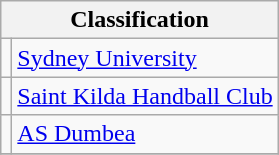<table class="wikitable" font-size: 90%;>
<tr>
<th colspan=2>Classification</th>
</tr>
<tr valign="top">
<td></td>
<td> <a href='#'>Sydney University</a></td>
</tr>
<tr>
<td></td>
<td> <a href='#'>Saint Kilda Handball Club</a></td>
</tr>
<tr>
<td></td>
<td> <a href='#'>AS Dumbea</a></td>
</tr>
<tr>
</tr>
</table>
